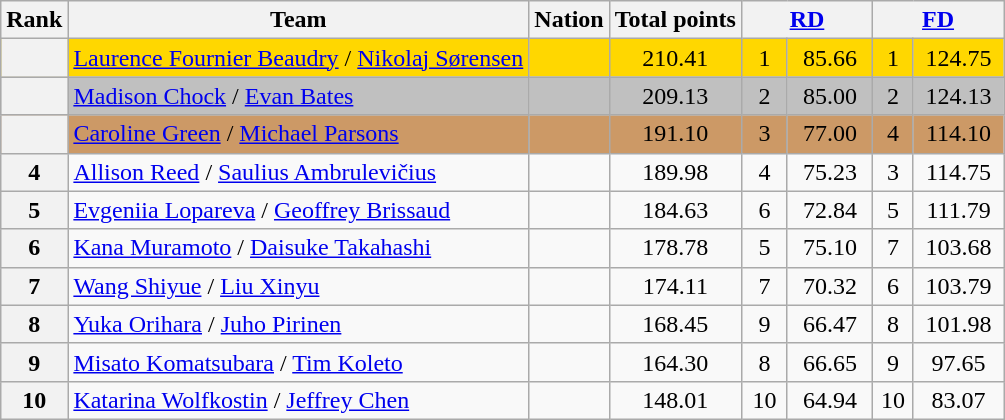<table class="wikitable sortable" style="text-align:left">
<tr>
<th scope="col">Rank</th>
<th scope="col">Team</th>
<th scope="col">Nation</th>
<th scope="col">Total points</th>
<th scope="col" colspan="2" width="80px"><a href='#'>RD</a></th>
<th scope="col" colspan="2" width="80px"><a href='#'>FD</a></th>
</tr>
<tr bgcolor="gold">
<th scope="row"></th>
<td><a href='#'>Laurence Fournier Beaudry</a> / <a href='#'>Nikolaj Sørensen</a></td>
<td></td>
<td align="center">210.41</td>
<td align="center">1</td>
<td align="center">85.66</td>
<td align="center">1</td>
<td align="center">124.75</td>
</tr>
<tr bgcolor="silver">
<th scope="row"></th>
<td><a href='#'>Madison Chock</a> / <a href='#'>Evan Bates</a></td>
<td></td>
<td align="center">209.13</td>
<td align="center">2</td>
<td align="center">85.00</td>
<td align="center">2</td>
<td align="center">124.13</td>
</tr>
<tr bgcolor="cc9966">
<th scope="row"></th>
<td><a href='#'>Caroline Green</a> / <a href='#'>Michael Parsons</a></td>
<td></td>
<td align="center">191.10</td>
<td align="center">3</td>
<td align="center">77.00</td>
<td align="center">4</td>
<td align="center">114.10</td>
</tr>
<tr>
<th scope="row">4</th>
<td><a href='#'>Allison Reed</a> / <a href='#'>Saulius Ambrulevičius</a></td>
<td></td>
<td align="center">189.98</td>
<td align="center">4</td>
<td align="center">75.23</td>
<td align="center">3</td>
<td align="center">114.75</td>
</tr>
<tr>
<th scope="row">5</th>
<td><a href='#'>Evgeniia Lopareva</a> / <a href='#'>Geoffrey Brissaud</a></td>
<td></td>
<td align="center">184.63</td>
<td align="center">6</td>
<td align="center">72.84</td>
<td align="center">5</td>
<td align="center">111.79</td>
</tr>
<tr>
<th scope="row">6</th>
<td><a href='#'>Kana Muramoto</a> / <a href='#'>Daisuke Takahashi</a></td>
<td></td>
<td align="center">178.78</td>
<td align="center">5</td>
<td align="center">75.10</td>
<td align="center">7</td>
<td align="center">103.68</td>
</tr>
<tr>
<th scope="row">7</th>
<td><a href='#'>Wang Shiyue</a> / <a href='#'>Liu Xinyu</a></td>
<td></td>
<td align="center">174.11</td>
<td align="center">7</td>
<td align="center">70.32</td>
<td align="center">6</td>
<td align="center">103.79</td>
</tr>
<tr>
<th scope="row">8</th>
<td><a href='#'>Yuka Orihara</a> / <a href='#'>Juho Pirinen</a></td>
<td></td>
<td align="center">168.45</td>
<td align="center">9</td>
<td align="center">66.47</td>
<td align="center">8</td>
<td align="center">101.98</td>
</tr>
<tr>
<th scope="row">9</th>
<td><a href='#'>Misato Komatsubara</a> / <a href='#'>Tim Koleto</a></td>
<td></td>
<td align="center">164.30</td>
<td align="center">8</td>
<td align="center">66.65</td>
<td align="center">9</td>
<td align="center">97.65</td>
</tr>
<tr>
<th scope="row">10</th>
<td><a href='#'>Katarina Wolfkostin</a> / <a href='#'>Jeffrey Chen</a></td>
<td></td>
<td align="center">148.01</td>
<td align="center">10</td>
<td align="center">64.94</td>
<td align="center">10</td>
<td align="center">83.07</td>
</tr>
</table>
